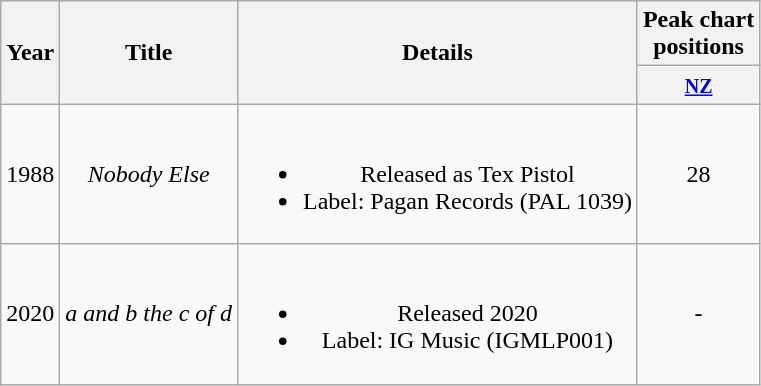<table class="wikitable plainrowheaders" style="text-align:center;">
<tr>
<th rowspan="2">Year</th>
<th rowspan="2">Title</th>
<th rowspan="2">Details</th>
<th>Peak chart<br>positions</th>
</tr>
<tr>
<th><small><a href='#'>NZ</a></small></th>
</tr>
<tr>
<td>1988</td>
<td><em>Nobody Else</em></td>
<td><br><ul><li>Released as Tex Pistol</li><li>Label: Pagan Records (PAL 1039)</li></ul></td>
<td>28</td>
</tr>
<tr>
<td>2020</td>
<td><em>a and b the c of d</em></td>
<td><br><ul><li>Released 2020</li><li>Label: IG Music (IGMLP001)</li></ul></td>
<td>-</td>
</tr>
</table>
